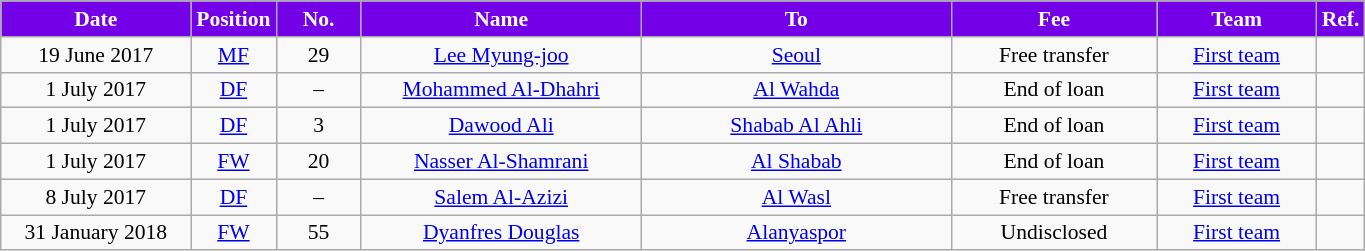<table class="wikitable" style="text-align:center; font-size:90%; ">
<tr>
<th style="background:#7300E6; color:#FFFFFF; width:120px;">Date</th>
<th style="background:#7300E6; color:#FFFFFF; width:50px;">Position</th>
<th style="background:#7300E6; color:#FFFFFF; width:50px;">No.</th>
<th style="background:#7300E6; color:#FFFFFF; width:180px;">Name</th>
<th style="background:#7300E6; color:#FFFFFF; width:200px;">To</th>
<th style="background:#7300E6; color:#FFFFFF; width:130px;">Fee</th>
<th style="background:#7300E6; color:#FFFFFF; width:100px;">Team</th>
<th style="background:#7300E6; color:#FFFFFF; width:25px;">Ref.</th>
</tr>
<tr>
<td>19 June 2017</td>
<td><a href='#'>MF</a></td>
<td>29</td>
<td> <a href='#'>Lee Myung-joo</a></td>
<td> <a href='#'>Seoul</a></td>
<td>Free transfer</td>
<td><a href='#'>First team</a></td>
<td></td>
</tr>
<tr>
<td>1 July 2017</td>
<td><a href='#'>DF</a></td>
<td>–</td>
<td> <a href='#'>Mohammed Al-Dhahri</a></td>
<td> <a href='#'>Al Wahda</a></td>
<td>End of loan</td>
<td><a href='#'>First team</a></td>
<td></td>
</tr>
<tr>
<td>1 July 2017</td>
<td><a href='#'>DF</a></td>
<td>3</td>
<td> <a href='#'>Dawood Ali</a></td>
<td> <a href='#'>Shabab Al Ahli</a></td>
<td>End of loan</td>
<td><a href='#'>First team</a></td>
<td></td>
</tr>
<tr>
<td>1 July 2017</td>
<td><a href='#'>FW</a></td>
<td>20</td>
<td> <a href='#'>Nasser Al-Shamrani</a></td>
<td> <a href='#'>Al Shabab</a></td>
<td>End of loan</td>
<td><a href='#'>First team</a></td>
<td></td>
</tr>
<tr>
<td>8 July 2017</td>
<td><a href='#'>DF</a></td>
<td>–</td>
<td> <a href='#'>Salem Al-Azizi</a></td>
<td> <a href='#'>Al Wasl</a></td>
<td>Free transfer</td>
<td><a href='#'>First team</a></td>
<td></td>
</tr>
<tr>
<td>31 January 2018</td>
<td><a href='#'>FW</a></td>
<td>55</td>
<td> <a href='#'>Dyanfres Douglas</a></td>
<td> <a href='#'>Alanyaspor</a></td>
<td>Undisclosed</td>
<td><a href='#'>First team</a></td>
<td></td>
</tr>
</table>
